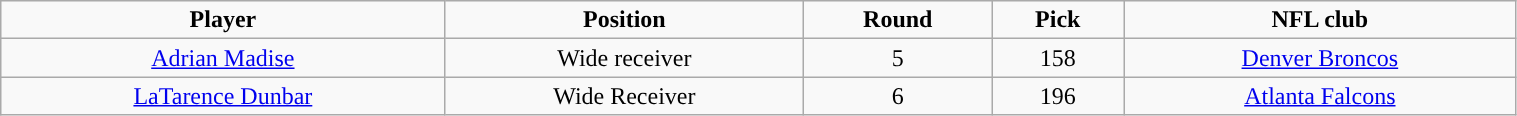<table class="wikitable" width="80%">
<tr align="center">
<td><strong>Player</strong></td>
<td><strong>Position</strong></td>
<td><strong>Round</strong></td>
<td><strong>Pick</strong></td>
<td><strong>NFL club</strong></td>
</tr>
<tr align="center" bgcolor="">
<td><a href='#'>Adrian Madise</a></td>
<td>Wide receiver</td>
<td>5</td>
<td>158</td>
<td><a href='#'>Denver Broncos</a></td>
</tr>
<tr align="center" bgcolor="">
<td><a href='#'>LaTarence Dunbar</a></td>
<td>Wide Receiver</td>
<td>6</td>
<td>196</td>
<td><a href='#'>Atlanta Falcons</a></td>
</tr>
</table>
